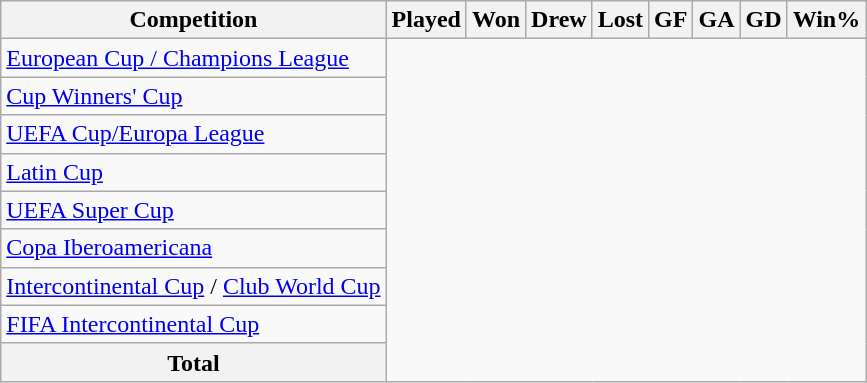<table class="wikitable sortable" style="text-align:center">
<tr>
<th>Competition</th>
<th>Played</th>
<th>Won</th>
<th>Drew</th>
<th>Lost</th>
<th>GF</th>
<th>GA</th>
<th>GD</th>
<th>Win%</th>
</tr>
<tr>
<td align=left><a href='#'>European Cup / Champions League</a><br></td>
</tr>
<tr>
<td align=left><a href='#'>Cup Winners' Cup</a><br></td>
</tr>
<tr>
<td align=left><a href='#'>UEFA Cup/Europa League</a><br></td>
</tr>
<tr>
<td align=left><a href='#'>Latin Cup</a><br></td>
</tr>
<tr>
<td align=left><a href='#'>UEFA Super Cup</a><br></td>
</tr>
<tr>
<td align=left><a href='#'>Copa Iberoamericana</a><br></td>
</tr>
<tr>
<td align=left><a href='#'>Intercontinental Cup</a> / <a href='#'>Club World Cup</a><br></td>
</tr>
<tr>
<td align=left><a href='#'>FIFA Intercontinental Cup</a><br></td>
</tr>
<tr>
<th>Total<br></th>
</tr>
</table>
